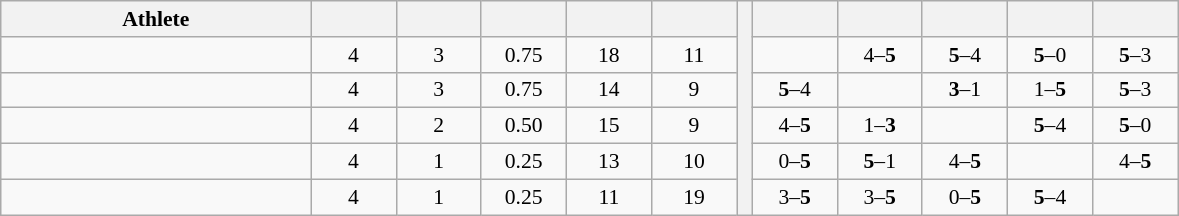<table class="wikitable" style="text-align:center; font-size:90%;">
<tr>
<th width=200>Athlete</th>
<th width=50></th>
<th width=50></th>
<th width=50></th>
<th width=50></th>
<th width=50></th>
<th rowspan=6> </th>
<th width=50></th>
<th width=50></th>
<th width=50></th>
<th width=50></th>
<th width=50></th>
</tr>
<tr>
<td align=left></td>
<td>4</td>
<td>3</td>
<td>0.75</td>
<td>18</td>
<td>11</td>
<td></td>
<td>4–<strong>5</strong></td>
<td><strong>5</strong>–4</td>
<td><strong>5</strong>–0</td>
<td><strong>5</strong>–3</td>
</tr>
<tr>
<td align=left></td>
<td>4</td>
<td>3</td>
<td>0.75</td>
<td>14</td>
<td>9</td>
<td><strong>5</strong>–4</td>
<td></td>
<td><strong>3</strong>–1</td>
<td>1–<strong>5</strong></td>
<td><strong>5</strong>–3</td>
</tr>
<tr>
<td align=left></td>
<td>4</td>
<td>2</td>
<td>0.50</td>
<td>15</td>
<td>9</td>
<td>4–<strong>5</strong></td>
<td>1–<strong>3</strong></td>
<td></td>
<td><strong>5</strong>–4</td>
<td><strong>5</strong>–0</td>
</tr>
<tr>
<td align=left></td>
<td>4</td>
<td>1</td>
<td>0.25</td>
<td>13</td>
<td>10</td>
<td>0–<strong>5</strong></td>
<td><strong>5</strong>–1</td>
<td>4–<strong>5</strong></td>
<td></td>
<td>4–<strong>5</strong></td>
</tr>
<tr>
<td align=left></td>
<td>4</td>
<td>1</td>
<td>0.25</td>
<td>11</td>
<td>19</td>
<td>3–<strong>5</strong></td>
<td>3–<strong>5</strong></td>
<td>0–<strong>5</strong></td>
<td><strong>5</strong>–4</td>
<td></td>
</tr>
</table>
